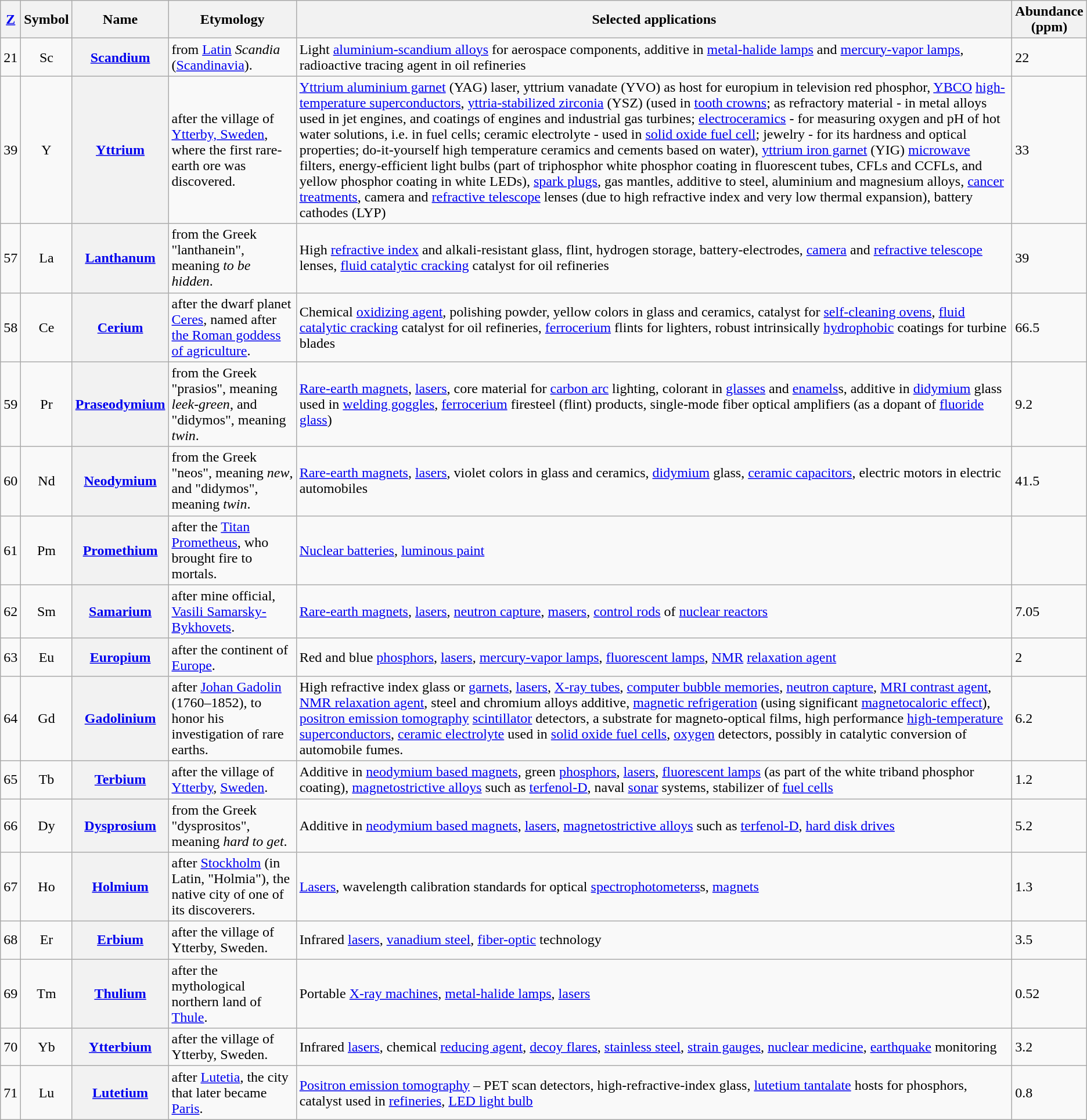<table class="wikitable sortable">
<tr>
<th scope="col"><a href='#'>Z</a></th>
<th scope="col">Symbol</th>
<th scope="col">Name</th>
<th scope="col" class="unsortable">Etymology</th>
<th scope="col" class="unsortable">Selected applications</th>
<th scope="col" data-sort-type="number">Abundance<br>(ppm)</th>
</tr>
<tr>
<td style="text-align:center;">21</td>
<td style="text-align:center;">Sc</td>
<th scope="row"><a href='#'>Scandium</a></th>
<td>from <a href='#'>Latin</a> <em>Scandia</em> (<a href='#'>Scandinavia</a>).</td>
<td>Light <a href='#'>aluminium-scandium alloys</a> for aerospace components, additive in <a href='#'>metal-halide lamps</a> and <a href='#'>mercury-vapor lamps</a>, radioactive tracing agent in oil refineries</td>
<td>22</td>
</tr>
<tr>
<td style="text-align:center;">39</td>
<td style="text-align:center;">Y</td>
<th scope="row"><a href='#'>Yttrium</a></th>
<td>after the village of <a href='#'>Ytterby, Sweden</a>, where the first rare-earth ore was discovered.</td>
<td><a href='#'>Yttrium aluminium garnet</a> (YAG) laser, yttrium vanadate (YVO) as host for europium in television red phosphor, <a href='#'>YBCO</a> <a href='#'>high-temperature superconductors</a>, <a href='#'>yttria-stabilized zirconia</a> (YSZ) (used in <a href='#'>tooth crowns</a>; as refractory material - in metal alloys used in jet engines, and coatings of engines and industrial gas turbines; <a href='#'>electroceramics</a> - for measuring oxygen and pH of hot water solutions, i.e. in fuel cells; ceramic electrolyte - used in <a href='#'>solid oxide fuel cell</a>; jewelry - for its hardness and optical properties; do-it-yourself high temperature ceramics and cements based on water), <a href='#'>yttrium iron garnet</a> (YIG) <a href='#'>microwave</a> filters, energy-efficient light bulbs (part of triphosphor white phosphor coating in fluorescent tubes, CFLs and CCFLs, and yellow phosphor coating in white LEDs), <a href='#'>spark plugs</a>, gas mantles, additive to steel, aluminium and magnesium alloys, <a href='#'>cancer treatments</a>, camera and <a href='#'>refractive telescope</a> lenses (due to high refractive index and very low thermal expansion), battery cathodes (LYP)</td>
<td>33</td>
</tr>
<tr>
<td style="text-align:center;">57</td>
<td style="text-align:center;">La</td>
<th scope="row"><a href='#'>Lanthanum</a></th>
<td>from the Greek "lanthanein", meaning <em>to be hidden</em>.</td>
<td>High <a href='#'>refractive index</a> and alkali-resistant glass, flint, hydrogen storage, battery-electrodes, <a href='#'>camera</a> and <a href='#'>refractive telescope</a> lenses, <a href='#'>fluid catalytic cracking</a> catalyst for oil refineries</td>
<td>39</td>
</tr>
<tr>
<td style="text-align:center;">58</td>
<td style="text-align:center;">Ce</td>
<th scope="row"><a href='#'>Cerium</a></th>
<td>after the dwarf planet <a href='#'>Ceres</a>, named after <a href='#'>the Roman goddess of agriculture</a>.</td>
<td>Chemical <a href='#'>oxidizing agent</a>, polishing powder, yellow colors in glass and ceramics, catalyst for <a href='#'>self-cleaning ovens</a>, <a href='#'>fluid catalytic cracking</a> catalyst for oil refineries, <a href='#'>ferrocerium</a> flints for lighters, robust intrinsically <a href='#'>hydrophobic</a> coatings for turbine blades</td>
<td>66.5</td>
</tr>
<tr>
<td style="text-align:center;">59</td>
<td style="text-align:center;">Pr</td>
<th scope="row"><a href='#'>Praseodymium</a></th>
<td>from the Greek "prasios", meaning <em>leek-green</em>, and "didymos", meaning <em>twin</em>.</td>
<td><a href='#'>Rare-earth magnets</a>, <a href='#'>lasers</a>, core material for <a href='#'>carbon arc</a> lighting, colorant in <a href='#'>glasses</a> and <a href='#'>enamels</a>s, additive in <a href='#'>didymium</a> glass used in <a href='#'>welding goggles</a>, <a href='#'>ferrocerium</a> firesteel (flint) products, single-mode fiber optical amplifiers (as a dopant of <a href='#'>fluoride glass</a>)</td>
<td>9.2</td>
</tr>
<tr>
<td style="text-align:center;">60</td>
<td style="text-align:center;">Nd</td>
<th scope="row"><a href='#'>Neodymium</a></th>
<td>from the Greek "neos", meaning <em>new</em>, and "didymos", meaning <em>twin</em>.</td>
<td><a href='#'>Rare-earth magnets</a>, <a href='#'>lasers</a>, violet colors in glass and ceramics, <a href='#'>didymium</a> glass, <a href='#'>ceramic capacitors</a>, electric motors in electric automobiles</td>
<td>41.5</td>
</tr>
<tr>
<td style="text-align:center;">61</td>
<td style="text-align:center;">Pm</td>
<th scope="row"><a href='#'>Promethium</a></th>
<td>after the <a href='#'>Titan</a> <a href='#'>Prometheus</a>, who brought fire to mortals.</td>
<td><a href='#'>Nuclear batteries</a>, <a href='#'>luminous paint</a></td>
<td data-sort-value="0"></td>
</tr>
<tr>
<td style="text-align:center;">62</td>
<td style="text-align:center;">Sm</td>
<th scope="row"><a href='#'>Samarium</a></th>
<td>after mine official, <a href='#'>Vasili Samarsky-Bykhovets</a>.</td>
<td><a href='#'>Rare-earth magnets</a>, <a href='#'>lasers</a>, <a href='#'>neutron capture</a>, <a href='#'>masers</a>, <a href='#'>control rods</a> of <a href='#'>nuclear reactors</a></td>
<td>7.05</td>
</tr>
<tr>
<td style="text-align:center;">63</td>
<td style="text-align:center;">Eu</td>
<th scope="row"><a href='#'>Europium</a></th>
<td>after the continent of <a href='#'>Europe</a>.</td>
<td>Red and blue <a href='#'>phosphors</a>, <a href='#'>lasers</a>, <a href='#'>mercury-vapor lamps</a>, <a href='#'>fluorescent lamps</a>, <a href='#'>NMR</a> <a href='#'>relaxation agent</a></td>
<td>2</td>
</tr>
<tr>
<td style="text-align:center;">64</td>
<td style="text-align:center;">Gd</td>
<th scope="row"><a href='#'>Gadolinium</a></th>
<td>after <a href='#'>Johan Gadolin</a> (1760–1852), to honor his investigation of rare earths.</td>
<td>High refractive index glass or <a href='#'>garnets</a>, <a href='#'>lasers</a>, <a href='#'>X-ray tubes</a>, <a href='#'>computer bubble memories</a>, <a href='#'>neutron capture</a>, <a href='#'>MRI contrast agent</a>, <a href='#'>NMR relaxation agent</a>, steel and chromium alloys additive, <a href='#'>magnetic refrigeration</a> (using significant <a href='#'>magnetocaloric effect</a>), <a href='#'>positron emission tomography</a> <a href='#'>scintillator</a> detectors, a substrate for magneto-optical films, high performance <a href='#'>high-temperature superconductors</a>, <a href='#'>ceramic electrolyte</a> used in <a href='#'>solid oxide fuel cells</a>, <a href='#'>oxygen</a> detectors, possibly in catalytic conversion of automobile fumes.</td>
<td>6.2</td>
</tr>
<tr>
<td style="text-align:center;">65</td>
<td style="text-align:center;">Tb</td>
<th scope="row"><a href='#'>Terbium</a></th>
<td>after the village of <a href='#'>Ytterby</a>, <a href='#'>Sweden</a>.</td>
<td>Additive in <a href='#'>neodymium based magnets</a>, green <a href='#'>phosphors</a>, <a href='#'>lasers</a>, <a href='#'>fluorescent lamps</a> (as part of the white triband phosphor coating), <a href='#'>magnetostrictive alloys</a> such as <a href='#'>terfenol-D</a>, naval <a href='#'>sonar</a> systems, stabilizer of <a href='#'>fuel cells</a></td>
<td>1.2</td>
</tr>
<tr>
<td style="text-align:center;">66</td>
<td style="text-align:center;">Dy</td>
<th scope="row"><a href='#'>Dysprosium</a></th>
<td>from the Greek "dysprositos", meaning <em>hard to get</em>.</td>
<td>Additive in <a href='#'>neodymium based magnets</a>, <a href='#'>lasers</a>, <a href='#'>magnetostrictive alloys</a> such as <a href='#'>terfenol-D</a>, <a href='#'>hard disk drives</a></td>
<td>5.2</td>
</tr>
<tr>
<td style="text-align:center;">67</td>
<td style="text-align:center;">Ho</td>
<th scope="row"><a href='#'>Holmium</a></th>
<td>after <a href='#'>Stockholm</a> (in Latin, "Holmia"), the native city of one of its discoverers.</td>
<td><a href='#'>Lasers</a>, wavelength calibration standards for optical <a href='#'>spectrophotometers</a>s, <a href='#'>magnets</a></td>
<td>1.3</td>
</tr>
<tr>
<td style="text-align:center;">68</td>
<td style="text-align:center;">Er</td>
<th scope="row"><a href='#'>Erbium</a></th>
<td>after the village of Ytterby, Sweden.</td>
<td>Infrared <a href='#'>lasers</a>, <a href='#'>vanadium steel</a>, <a href='#'>fiber-optic</a> technology</td>
<td>3.5</td>
</tr>
<tr>
<td style="text-align:center;">69</td>
<td style="text-align:center;">Tm</td>
<th scope="row"><a href='#'>Thulium</a></th>
<td>after the mythological northern land of <a href='#'>Thule</a>.</td>
<td>Portable <a href='#'>X-ray machines</a>, <a href='#'>metal-halide lamps</a>, <a href='#'>lasers</a></td>
<td>0.52</td>
</tr>
<tr>
<td style="text-align:center;">70</td>
<td style="text-align:center;">Yb</td>
<th scope="row"><a href='#'>Ytterbium</a></th>
<td>after the village of Ytterby, Sweden.</td>
<td>Infrared <a href='#'>lasers</a>, chemical <a href='#'>reducing agent</a>, <a href='#'>decoy flares</a>, <a href='#'>stainless steel</a>, <a href='#'>strain gauges</a>, <a href='#'>nuclear medicine</a>, <a href='#'>earthquake</a> monitoring</td>
<td>3.2</td>
</tr>
<tr>
<td style="text-align:center;">71</td>
<td style="text-align:center;">Lu</td>
<th scope="row"><a href='#'>Lutetium</a></th>
<td>after <a href='#'>Lutetia</a>, the city that later became <a href='#'>Paris</a>.</td>
<td><a href='#'>Positron emission tomography</a> – PET scan detectors, high-refractive-index glass, <a href='#'>lutetium tantalate</a> hosts for phosphors, catalyst used in <a href='#'>refineries</a>, <a href='#'>LED light bulb</a></td>
<td>0.8</td>
</tr>
</table>
